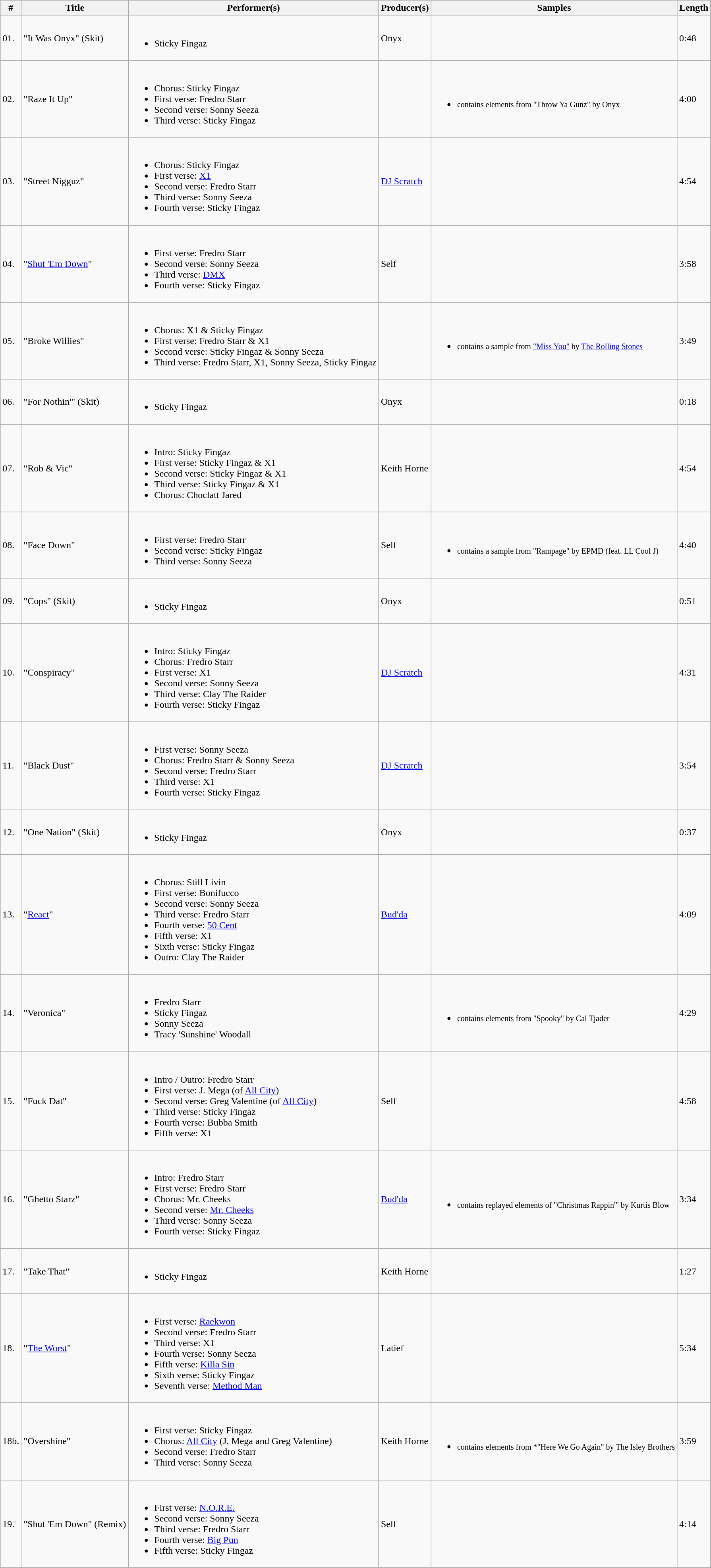<table class="wikitable">
<tr>
<th>#</th>
<th>Title</th>
<th>Performer(s)</th>
<th>Producer(s)</th>
<th>Samples</th>
<th>Length</th>
</tr>
<tr>
<td>01.</td>
<td>"It Was Onyx" (Skit)</td>
<td><br><ul><li>Sticky Fingaz</li></ul></td>
<td>Onyx</td>
<td></td>
<td>0:48</td>
</tr>
<tr>
<td>02.</td>
<td>"Raze It Up"</td>
<td><br><ul><li>Chorus: Sticky Fingaz</li><li>First verse: Fredro Starr</li><li>Second verse: Sonny Seeza</li><li>Third verse: Sticky Fingaz</li></ul></td>
<td></td>
<td><br><ul><li><small>contains elements from "Throw Ya Gunz" by Onyx</small></li></ul></td>
<td>4:00</td>
</tr>
<tr>
<td>03.</td>
<td>"Street Nigguz"</td>
<td><br><ul><li>Chorus: Sticky Fingaz</li><li>First verse: <a href='#'>X1</a></li><li>Second verse: Fredro Starr</li><li>Third verse: Sonny Seeza</li><li>Fourth verse: Sticky Fingaz</li></ul></td>
<td><a href='#'>DJ Scratch</a></td>
<td></td>
<td>4:54</td>
</tr>
<tr>
<td>04.</td>
<td>"<a href='#'>Shut 'Em Down</a>"</td>
<td><br><ul><li>First verse: Fredro Starr</li><li>Second verse: Sonny Seeza</li><li>Third verse: <a href='#'>DMX</a></li><li>Fourth verse: Sticky Fingaz</li></ul></td>
<td>Self</td>
<td></td>
<td>3:58</td>
</tr>
<tr>
<td>05.</td>
<td>"Broke Willies"</td>
<td><br><ul><li>Chorus: X1 & Sticky Fingaz</li><li>First verse: Fredro Starr & X1</li><li>Second verse: Sticky Fingaz & Sonny Seeza</li><li>Third verse: Fredro Starr, X1, Sonny Seeza, Sticky Fingaz</li></ul></td>
<td></td>
<td><br><ul><li><small>contains a sample from <a href='#'>"Miss You"</a> by <a href='#'>The Rolling Stones</a> </small></li></ul></td>
<td>3:49</td>
</tr>
<tr>
<td>06.</td>
<td>"For Nothin'" (Skit)</td>
<td><br><ul><li>Sticky Fingaz</li></ul></td>
<td>Onyx</td>
<td></td>
<td>0:18</td>
</tr>
<tr>
<td>07.</td>
<td>"Rob & Vic"</td>
<td><br><ul><li>Intro: Sticky Fingaz</li><li>First verse: Sticky Fingaz & X1</li><li>Second verse: Sticky Fingaz & X1</li><li>Third verse: Sticky Fingaz & X1</li><li>Chorus: Choclatt Jared</li></ul></td>
<td>Keith Horne</td>
<td></td>
<td>4:54</td>
</tr>
<tr>
<td>08.</td>
<td>"Face Down"</td>
<td><br><ul><li>First verse: Fredro Starr</li><li>Second verse: Sticky Fingaz</li><li>Third verse: Sonny Seeza</li></ul></td>
<td>Self</td>
<td><br><ul><li><small>contains a sample from "Rampage" by EPMD (feat. LL Cool J)</small></li></ul></td>
<td>4:40</td>
</tr>
<tr>
<td>09.</td>
<td>"Cops" (Skit)</td>
<td><br><ul><li>Sticky Fingaz</li></ul></td>
<td>Onyx</td>
<td></td>
<td>0:51</td>
</tr>
<tr>
<td>10.</td>
<td>"Conspiracy"</td>
<td><br><ul><li>Intro: Sticky Fingaz</li><li>Chorus: Fredro Starr</li><li>First verse: X1</li><li>Second verse: Sonny Seeza</li><li>Third verse: Clay The Raider</li><li>Fourth verse: Sticky Fingaz</li></ul></td>
<td><a href='#'>DJ Scratch</a></td>
<td></td>
<td>4:31</td>
</tr>
<tr>
<td>11.</td>
<td>"Black Dust"</td>
<td><br><ul><li>First verse: Sonny Seeza</li><li>Chorus: Fredro Starr & Sonny Seeza</li><li>Second verse: Fredro Starr</li><li>Third verse: X1</li><li>Fourth verse: Sticky Fingaz</li></ul></td>
<td><a href='#'>DJ Scratch</a></td>
<td></td>
<td>3:54</td>
</tr>
<tr>
<td>12.</td>
<td>"One Nation" (Skit)</td>
<td><br><ul><li>Sticky Fingaz</li></ul></td>
<td>Onyx</td>
<td></td>
<td>0:37</td>
</tr>
<tr>
<td>13.</td>
<td>"<a href='#'>React</a>"</td>
<td><br><ul><li>Chorus: Still Livin</li><li>First verse: Bonifucco</li><li>Second verse: Sonny Seeza</li><li>Third verse: Fredro Starr</li><li>Fourth verse: <a href='#'>50 Cent</a></li><li>Fifth verse: X1</li><li>Sixth verse: Sticky Fingaz</li><li>Outro: Clay The Raider</li></ul></td>
<td><a href='#'>Bud'da</a></td>
<td></td>
<td>4:09</td>
</tr>
<tr>
<td>14.</td>
<td>"Veronica"</td>
<td><br><ul><li>Fredro Starr</li><li>Sticky Fingaz</li><li>Sonny Seeza</li><li>Tracy 'Sunshine' Woodall</li></ul></td>
<td></td>
<td><br><ul><li><small>contains elements from "Spooky" by Cal Tjader</small></li></ul></td>
<td>4:29</td>
</tr>
<tr>
<td>15.</td>
<td>"Fuck Dat"</td>
<td><br><ul><li>Intro / Outro: Fredro Starr</li><li>First verse: J. Mega (of <a href='#'>All City</a>)</li><li>Second verse: Greg Valentine (of <a href='#'>All City</a>)</li><li>Third verse: Sticky Fingaz</li><li>Fourth verse: Bubba Smith</li><li>Fifth verse: X1</li></ul></td>
<td>Self</td>
<td></td>
<td>4:58</td>
</tr>
<tr>
<td>16.</td>
<td>"Ghetto Starz"</td>
<td><br><ul><li>Intro: Fredro Starr</li><li>First verse: Fredro Starr</li><li>Chorus: Mr. Cheeks</li><li>Second verse: <a href='#'>Mr. Cheeks</a></li><li>Third verse: Sonny Seeza</li><li>Fourth verse: Sticky Fingaz</li></ul></td>
<td><a href='#'>Bud'da</a></td>
<td><br><ul><li><small>contains replayed elements of "Christmas Rappin'" by Kurtis Blow</small></li></ul></td>
<td>3:34</td>
</tr>
<tr>
<td>17.</td>
<td>"Take That"</td>
<td><br><ul><li>Sticky Fingaz</li></ul></td>
<td>Keith Horne</td>
<td></td>
<td>1:27</td>
</tr>
<tr>
<td>18.</td>
<td>"<a href='#'>The Worst</a>"</td>
<td><br><ul><li>First verse: <a href='#'>Raekwon</a></li><li>Second verse: Fredro Starr</li><li>Third verse: X1</li><li>Fourth verse: Sonny Seeza</li><li>Fifth verse: <a href='#'>Killa Sin</a></li><li>Sixth verse: Sticky Fingaz</li><li>Seventh verse: <a href='#'>Method Man</a></li></ul></td>
<td>Latief</td>
<td></td>
<td>5:34</td>
</tr>
<tr>
<td>18b.</td>
<td>"Overshine"</td>
<td><br><ul><li>First verse: Sticky Fingaz</li><li>Chorus: <a href='#'>All City</a> (J. Mega and Greg Valentine)</li><li>Second verse: Fredro Starr</li><li>Third verse: Sonny Seeza</li></ul></td>
<td>Keith Horne</td>
<td><br><ul><li><small>contains elements from *"Here We Go Again" by The Isley Brothers</small></li></ul></td>
<td>3:59</td>
</tr>
<tr>
<td>19.</td>
<td>"Shut 'Em Down" (Remix)</td>
<td><br><ul><li>First verse: <a href='#'>N.O.R.E.</a></li><li>Second verse: Sonny Seeza</li><li>Third verse: Fredro Starr</li><li>Fourth verse: <a href='#'>Big Pun</a></li><li>Fifth verse: Sticky Fingaz</li></ul></td>
<td>Self</td>
<td></td>
<td>4:14</td>
</tr>
<tr>
</tr>
</table>
